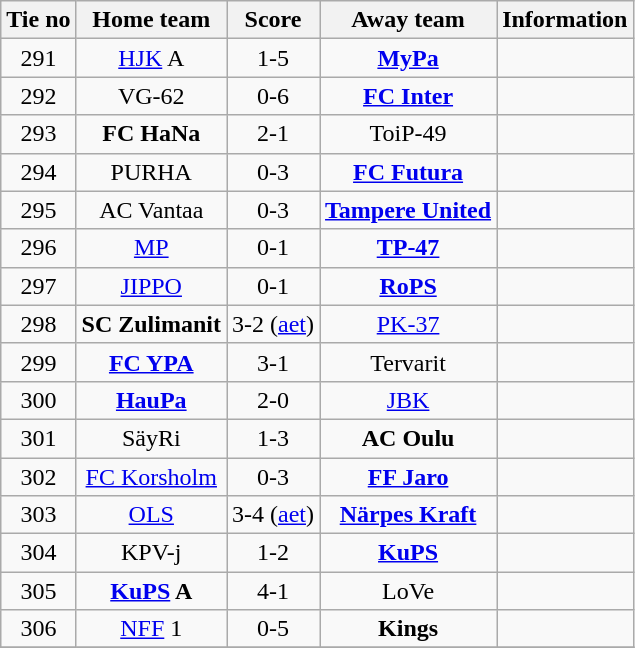<table class="wikitable" style="text-align:center">
<tr>
<th style= width="40px">Tie no</th>
<th style= width="150px">Home team</th>
<th style= width="60px">Score</th>
<th style= width="150px">Away team</th>
<th style= width="30px">Information</th>
</tr>
<tr>
<td>291</td>
<td><a href='#'>HJK</a> A</td>
<td>1-5</td>
<td><strong><a href='#'>MyPa</a></strong></td>
<td></td>
</tr>
<tr>
<td>292</td>
<td>VG-62</td>
<td>0-6</td>
<td><strong><a href='#'>FC Inter</a></strong></td>
<td></td>
</tr>
<tr>
<td>293</td>
<td><strong>FC HaNa</strong></td>
<td>2-1</td>
<td>ToiP-49</td>
<td></td>
</tr>
<tr>
<td>294</td>
<td>PURHA</td>
<td>0-3</td>
<td><strong><a href='#'>FC Futura</a></strong></td>
<td></td>
</tr>
<tr>
<td>295</td>
<td>AC Vantaa</td>
<td>0-3</td>
<td><strong><a href='#'>Tampere United</a></strong></td>
<td></td>
</tr>
<tr>
<td>296</td>
<td><a href='#'>MP</a></td>
<td>0-1</td>
<td><strong><a href='#'>TP-47</a></strong></td>
<td></td>
</tr>
<tr>
<td>297</td>
<td><a href='#'>JIPPO</a></td>
<td>0-1</td>
<td><strong><a href='#'>RoPS</a></strong></td>
<td></td>
</tr>
<tr>
<td>298</td>
<td><strong>SC Zulimanit</strong></td>
<td>3-2 (<a href='#'>aet</a>)</td>
<td><a href='#'>PK-37</a></td>
<td></td>
</tr>
<tr>
<td>299</td>
<td><strong><a href='#'>FC YPA</a></strong></td>
<td>3-1</td>
<td>Tervarit</td>
<td></td>
</tr>
<tr>
<td>300</td>
<td><strong><a href='#'>HauPa</a></strong></td>
<td>2-0</td>
<td><a href='#'>JBK</a></td>
<td></td>
</tr>
<tr>
<td>301</td>
<td>SäyRi</td>
<td>1-3</td>
<td><strong>AC Oulu</strong></td>
<td></td>
</tr>
<tr>
<td>302</td>
<td><a href='#'>FC Korsholm</a></td>
<td>0-3</td>
<td><strong><a href='#'>FF Jaro</a></strong></td>
<td></td>
</tr>
<tr>
<td>303</td>
<td><a href='#'>OLS</a></td>
<td>3-4 (<a href='#'>aet</a>)</td>
<td><strong><a href='#'>Närpes Kraft</a></strong></td>
<td></td>
</tr>
<tr>
<td>304</td>
<td>KPV-j</td>
<td>1-2</td>
<td><strong><a href='#'>KuPS</a></strong></td>
<td></td>
</tr>
<tr>
<td>305</td>
<td><strong><a href='#'>KuPS</a> A</strong></td>
<td>4-1</td>
<td>LoVe</td>
<td></td>
</tr>
<tr>
<td>306</td>
<td><a href='#'>NFF</a> 1</td>
<td>0-5</td>
<td><strong>Kings</strong></td>
<td></td>
</tr>
<tr>
</tr>
</table>
